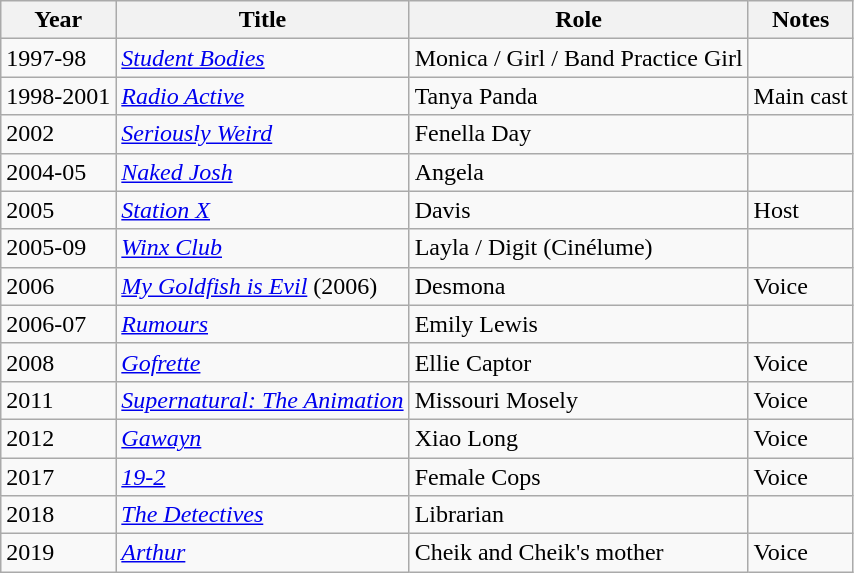<table class="wikitable sortable">
<tr>
<th>Year</th>
<th>Title</th>
<th>Role</th>
<th class="unsortable">Notes</th>
</tr>
<tr>
<td>1997-98</td>
<td><em><a href='#'>Student Bodies</a></em></td>
<td>Monica / Girl / Band Practice Girl</td>
<td></td>
</tr>
<tr>
<td>1998-2001</td>
<td><em><a href='#'>Radio Active</a></em></td>
<td>Tanya Panda</td>
<td>Main cast</td>
</tr>
<tr>
<td>2002</td>
<td><em><a href='#'>Seriously Weird</a></em></td>
<td>Fenella Day</td>
<td></td>
</tr>
<tr>
<td>2004-05</td>
<td><em><a href='#'>Naked Josh</a></em></td>
<td>Angela</td>
<td></td>
</tr>
<tr>
<td>2005</td>
<td><em><a href='#'>Station X</a></em></td>
<td>Davis</td>
<td>Host</td>
</tr>
<tr>
<td>2005-09</td>
<td><em><a href='#'>Winx Club</a></em></td>
<td>Layla / Digit (Cinélume)</td>
<td></td>
</tr>
<tr>
<td>2006</td>
<td><em><a href='#'>My Goldfish is Evil</a></em> (2006)</td>
<td>Desmona</td>
<td>Voice</td>
</tr>
<tr>
<td>2006-07</td>
<td><em><a href='#'>Rumours</a></em></td>
<td>Emily Lewis</td>
<td></td>
</tr>
<tr>
<td>2008</td>
<td><em><a href='#'>Gofrette</a></em></td>
<td>Ellie Captor</td>
<td>Voice</td>
</tr>
<tr>
<td>2011</td>
<td><em><a href='#'>Supernatural: The Animation</a></em></td>
<td>Missouri Mosely</td>
<td>Voice</td>
</tr>
<tr>
<td>2012</td>
<td><em><a href='#'>Gawayn</a></em></td>
<td>Xiao Long</td>
<td>Voice</td>
</tr>
<tr>
<td>2017</td>
<td><em><a href='#'>19-2</a></em></td>
<td>Female Cops</td>
<td>Voice</td>
</tr>
<tr>
<td>2018</td>
<td data-sort-value="Detectives, The"><em><a href='#'>The Detectives</a></em></td>
<td>Librarian</td>
<td></td>
</tr>
<tr>
<td>2019</td>
<td><em><a href='#'>Arthur</a></em></td>
<td>Cheik and Cheik's mother</td>
<td>Voice</td>
</tr>
</table>
